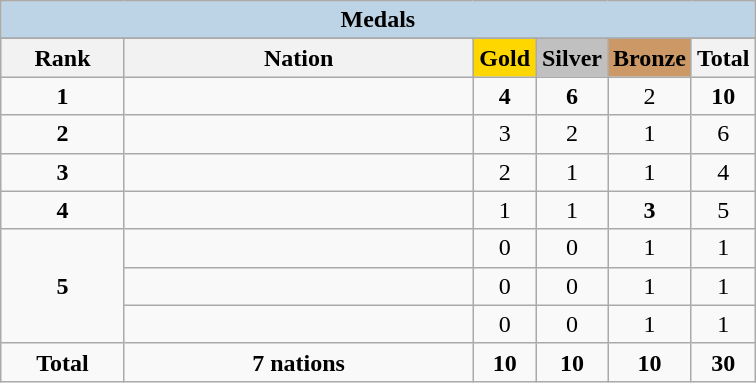<table class="wikitable" style="text-align:center">
<tr>
<td colspan="6" style="background:#BCD4E6"><strong>Medals</strong></td>
</tr>
<tr>
</tr>
<tr style="background-color:#EDEDED;">
<th width="75px" class="hintergrundfarbe5">Rank</th>
<th width="225px" class="hintergrundfarbe6">Nation</th>
<th style="background:    gold; width:35px ">Gold</th>
<th style="background:  silver; width:35px ">Silver</th>
<th style="background: #CC9966; width:35px ">Bronze</th>
<th width="35px">Total</th>
</tr>
<tr>
<td><strong>1</strong></td>
<td align=left></td>
<td><strong>4</strong></td>
<td><strong>6</strong></td>
<td>2</td>
<td><strong>10</strong></td>
</tr>
<tr>
<td><strong>2</strong></td>
<td align=left></td>
<td>3</td>
<td>2</td>
<td>1</td>
<td>6</td>
</tr>
<tr>
<td><strong>3</strong></td>
<td align=left></td>
<td>2</td>
<td>1</td>
<td>1</td>
<td>4</td>
</tr>
<tr>
<td><strong>4</strong></td>
<td align=left></td>
<td>1</td>
<td>1</td>
<td><strong>3</strong></td>
<td>5</td>
</tr>
<tr>
<td rowspan="3"><strong>5</strong></td>
<td align=left></td>
<td>0</td>
<td>0</td>
<td>1</td>
<td>1</td>
</tr>
<tr>
<td align=left></td>
<td>0</td>
<td>0</td>
<td>1</td>
<td>1</td>
</tr>
<tr>
<td align=left><em></em></td>
<td>0</td>
<td>0</td>
<td>1</td>
<td>1</td>
</tr>
<tr>
<td><strong>Total</strong></td>
<td><strong>7 nations</strong></td>
<td><strong>10</strong></td>
<td><strong>10</strong></td>
<td><strong>10</strong></td>
<td><strong>30</strong></td>
</tr>
</table>
